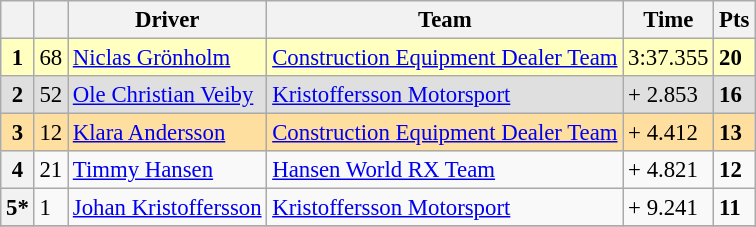<table class="wikitable" style="font-size:95%">
<tr>
<th></th>
<th></th>
<th>Driver</th>
<th>Team</th>
<th>Time</th>
<th>Pts</th>
</tr>
<tr>
<th style="background:#ffffbf;">1</th>
<td style="background:#ffffbf;">68</td>
<td style="background:#ffffbf;"> <a href='#'>Niclas Grönholm</a></td>
<td style="background:#ffffbf;"><a href='#'>Construction Equipment Dealer Team</a></td>
<td style="background:#ffffbf;">3:37.355</td>
<td style="background:#ffffbf;"><strong>20</strong></td>
</tr>
<tr>
<th style="background:#dfdfdf;">2</th>
<td style="background:#dfdfdf;">52</td>
<td style="background:#dfdfdf;"> <a href='#'>Ole Christian Veiby</a></td>
<td style="background:#dfdfdf;"><a href='#'>Kristoffersson Motorsport</a></td>
<td style="background:#dfdfdf;">+ 2.853</td>
<td style="background:#dfdfdf;"><strong>16</strong></td>
</tr>
<tr>
<th style="background:#ffdf9f;">3</th>
<td style="background:#ffdf9f;">12</td>
<td style="background:#ffdf9f;"> <a href='#'>Klara Andersson</a></td>
<td style="background:#ffdf9f;"><a href='#'>Construction Equipment Dealer Team</a></td>
<td style="background:#ffdf9f;">+ 4.412</td>
<td style="background:#ffdf9f;"><strong>13</strong></td>
</tr>
<tr>
<th>4</th>
<td>21</td>
<td> <a href='#'>Timmy Hansen</a></td>
<td><a href='#'>Hansen World RX Team</a></td>
<td>+ 4.821</td>
<td><strong>12</strong></td>
</tr>
<tr>
<th>5*</th>
<td>1</td>
<td> <a href='#'>Johan Kristoffersson</a></td>
<td><a href='#'>Kristoffersson Motorsport</a></td>
<td>+ 9.241</td>
<td><strong>11</strong></td>
</tr>
<tr>
</tr>
</table>
